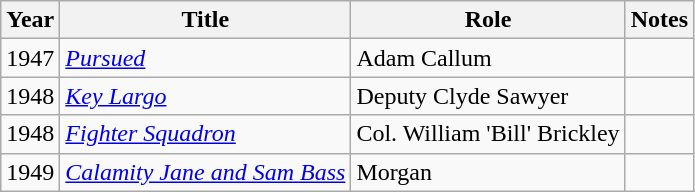<table class="wikitable">
<tr>
<th>Year</th>
<th>Title</th>
<th>Role</th>
<th>Notes</th>
</tr>
<tr>
<td>1947</td>
<td><em><a href='#'>Pursued</a></em></td>
<td>Adam Callum</td>
<td></td>
</tr>
<tr>
<td>1948</td>
<td><em><a href='#'>Key Largo</a></em></td>
<td>Deputy Clyde Sawyer</td>
<td></td>
</tr>
<tr>
<td>1948</td>
<td><em><a href='#'>Fighter Squadron</a></em></td>
<td>Col. William 'Bill' Brickley</td>
<td></td>
</tr>
<tr>
<td>1949</td>
<td><em><a href='#'>Calamity Jane and Sam Bass</a></em></td>
<td>Morgan</td>
<td></td>
</tr>
</table>
